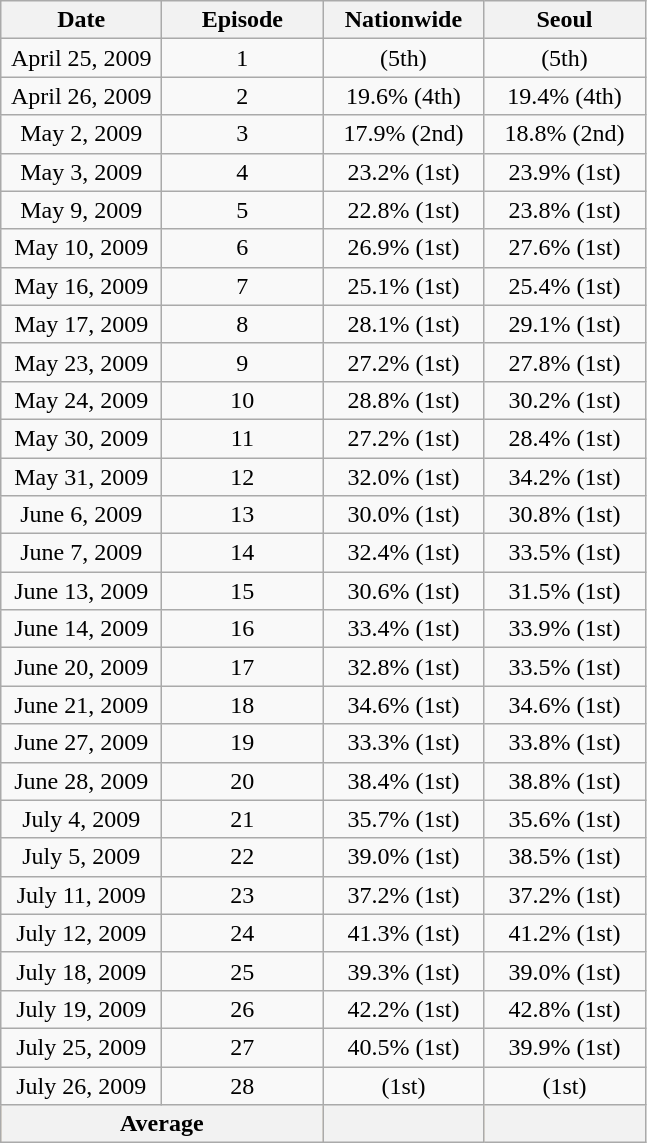<table class="wikitable">
<tr>
<th width=100>Date</th>
<th width=100>Episode</th>
<th width=100>Nationwide</th>
<th width=100>Seoul</th>
</tr>
<tr align=center>
<td>April 25, 2009</td>
<td>1</td>
<td> (5th)</td>
<td> (5th)</td>
</tr>
<tr align=center>
<td>April 26, 2009</td>
<td>2</td>
<td>19.6% (4th)</td>
<td>19.4% (4th)</td>
</tr>
<tr align=center>
<td>May 2, 2009</td>
<td>3</td>
<td>17.9% (2nd)</td>
<td>18.8% (2nd)</td>
</tr>
<tr align=center>
<td>May 3, 2009</td>
<td>4</td>
<td>23.2% (1st)</td>
<td>23.9% (1st)</td>
</tr>
<tr align=center>
<td>May 9, 2009</td>
<td>5</td>
<td>22.8% (1st)</td>
<td>23.8% (1st)</td>
</tr>
<tr align=center>
<td>May 10, 2009</td>
<td>6</td>
<td>26.9% (1st)</td>
<td>27.6% (1st)</td>
</tr>
<tr align=center>
<td>May 16, 2009</td>
<td>7</td>
<td>25.1% (1st)</td>
<td>25.4% (1st)</td>
</tr>
<tr align=center>
<td>May 17, 2009</td>
<td>8</td>
<td>28.1% (1st)</td>
<td>29.1% (1st)</td>
</tr>
<tr align=center>
<td>May 23, 2009</td>
<td>9</td>
<td>27.2% (1st)</td>
<td>27.8% (1st)</td>
</tr>
<tr align=center>
<td>May 24, 2009</td>
<td>10</td>
<td>28.8% (1st)</td>
<td>30.2% (1st)</td>
</tr>
<tr align=center>
<td>May 30, 2009</td>
<td>11</td>
<td>27.2% (1st)</td>
<td>28.4% (1st)</td>
</tr>
<tr align=center>
<td>May 31, 2009</td>
<td>12</td>
<td>32.0% (1st)</td>
<td>34.2% (1st)</td>
</tr>
<tr align=center>
<td>June 6, 2009</td>
<td>13</td>
<td>30.0% (1st)</td>
<td>30.8% (1st)</td>
</tr>
<tr align=center>
<td>June 7, 2009</td>
<td>14</td>
<td>32.4% (1st)</td>
<td>33.5% (1st)</td>
</tr>
<tr align=center>
<td>June 13, 2009</td>
<td>15</td>
<td>30.6% (1st)</td>
<td>31.5% (1st)</td>
</tr>
<tr align=center>
<td>June 14, 2009</td>
<td>16</td>
<td>33.4% (1st)</td>
<td>33.9% (1st)</td>
</tr>
<tr align=center>
<td>June 20, 2009</td>
<td>17</td>
<td>32.8% (1st)</td>
<td>33.5% (1st)</td>
</tr>
<tr align=center>
<td>June 21, 2009</td>
<td>18</td>
<td>34.6% (1st)</td>
<td>34.6% (1st)</td>
</tr>
<tr align=center>
<td>June 27, 2009</td>
<td>19</td>
<td>33.3% (1st)</td>
<td>33.8% (1st)</td>
</tr>
<tr align=center>
<td>June 28, 2009</td>
<td>20</td>
<td>38.4% (1st)</td>
<td>38.8% (1st)</td>
</tr>
<tr align=center>
<td>July 4, 2009</td>
<td>21</td>
<td>35.7% (1st)</td>
<td>35.6% (1st)</td>
</tr>
<tr align=center>
<td>July 5, 2009</td>
<td>22</td>
<td>39.0% (1st)</td>
<td>38.5% (1st)</td>
</tr>
<tr align=center>
<td>July 11, 2009</td>
<td>23</td>
<td>37.2% (1st)</td>
<td>37.2% (1st)</td>
</tr>
<tr align=center>
<td>July 12, 2009</td>
<td>24</td>
<td>41.3% (1st)</td>
<td>41.2% (1st)</td>
</tr>
<tr align=center>
<td>July 18, 2009</td>
<td>25</td>
<td>39.3% (1st)</td>
<td>39.0% (1st)</td>
</tr>
<tr align=center>
<td>July 19, 2009</td>
<td>26</td>
<td>42.2% (1st)</td>
<td>42.8% (1st)</td>
</tr>
<tr align=center>
<td>July 25, 2009</td>
<td>27</td>
<td>40.5% (1st)</td>
<td>39.9% (1st)</td>
</tr>
<tr align=center>
<td>July 26, 2009</td>
<td>28</td>
<td> (1st)</td>
<td> (1st)</td>
</tr>
<tr align="center" style="background:#ffdead;">
<th colspan=2>Average</th>
<th></th>
<th></th>
</tr>
</table>
